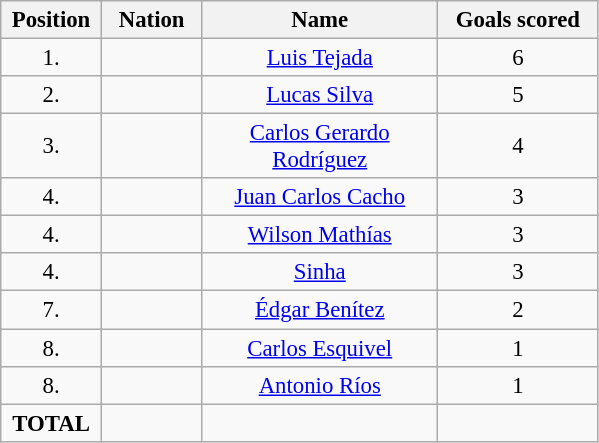<table class="wikitable" style="font-size: 95%; text-align: center;">
<tr>
<th width=60>Position</th>
<th width=60>Nation</th>
<th width=150>Name</th>
<th width=100>Goals scored</th>
</tr>
<tr>
<td>1.</td>
<td></td>
<td><a href='#'>Luis Tejada</a></td>
<td>6</td>
</tr>
<tr>
<td>2.</td>
<td></td>
<td><a href='#'>Lucas Silva</a></td>
<td>5</td>
</tr>
<tr>
<td>3.</td>
<td></td>
<td><a href='#'>Carlos Gerardo Rodríguez</a></td>
<td>4</td>
</tr>
<tr>
<td>4.</td>
<td></td>
<td><a href='#'>Juan Carlos Cacho</a></td>
<td>3</td>
</tr>
<tr>
<td>4.</td>
<td></td>
<td><a href='#'>Wilson Mathías</a></td>
<td>3</td>
</tr>
<tr>
<td>4.</td>
<td></td>
<td><a href='#'>Sinha</a></td>
<td>3</td>
</tr>
<tr>
<td>7.</td>
<td></td>
<td><a href='#'>Édgar Benítez</a></td>
<td>2</td>
</tr>
<tr>
<td>8.</td>
<td></td>
<td><a href='#'>Carlos Esquivel</a></td>
<td>1</td>
</tr>
<tr>
<td>8.</td>
<td></td>
<td><a href='#'>Antonio Ríos</a></td>
<td>1</td>
</tr>
<tr>
<td><strong>TOTAL</strong></td>
<td></td>
<td></td>
<td></td>
</tr>
</table>
